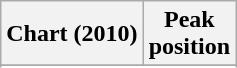<table class="wikitable sortable">
<tr>
<th>Chart (2010)</th>
<th>Peak<br>position</th>
</tr>
<tr>
</tr>
<tr>
</tr>
<tr>
</tr>
<tr>
</tr>
</table>
